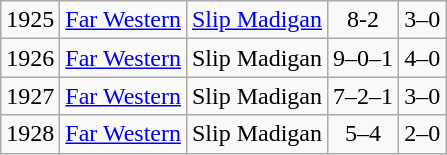<table class="wikitable" style="text-align:center;">
<tr>
<td>1925</td>
<td><a href='#'>Far Western</a></td>
<td><a href='#'>Slip Madigan</a></td>
<td>8-2</td>
<td>3–0</td>
</tr>
<tr>
<td>1926</td>
<td><a href='#'>Far Western</a></td>
<td>Slip Madigan</td>
<td>9–0–1</td>
<td>4–0</td>
</tr>
<tr>
<td>1927</td>
<td><a href='#'>Far Western</a></td>
<td>Slip Madigan</td>
<td>7–2–1</td>
<td>3–0</td>
</tr>
<tr>
<td>1928</td>
<td><a href='#'>Far Western</a></td>
<td>Slip Madigan</td>
<td>5–4</td>
<td>2–0</td>
</tr>
</table>
